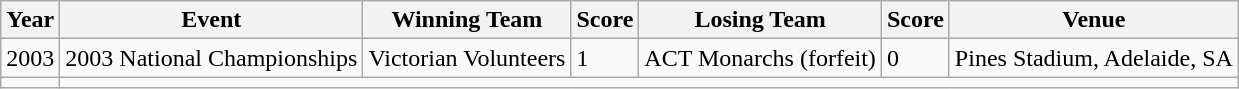<table class="wikitable">
<tr>
<th>Year</th>
<th>Event</th>
<th>Winning Team</th>
<th>Score</th>
<th>Losing Team</th>
<th>Score</th>
<th>Venue</th>
</tr>
<tr>
<td>2003</td>
<td>2003 National Championships</td>
<td>Victorian Volunteers</td>
<td>1</td>
<td>ACT Monarchs (forfeit)</td>
<td>0</td>
<td>Pines Stadium, Adelaide, SA</td>
</tr>
<tr>
<td></td>
</tr>
</table>
